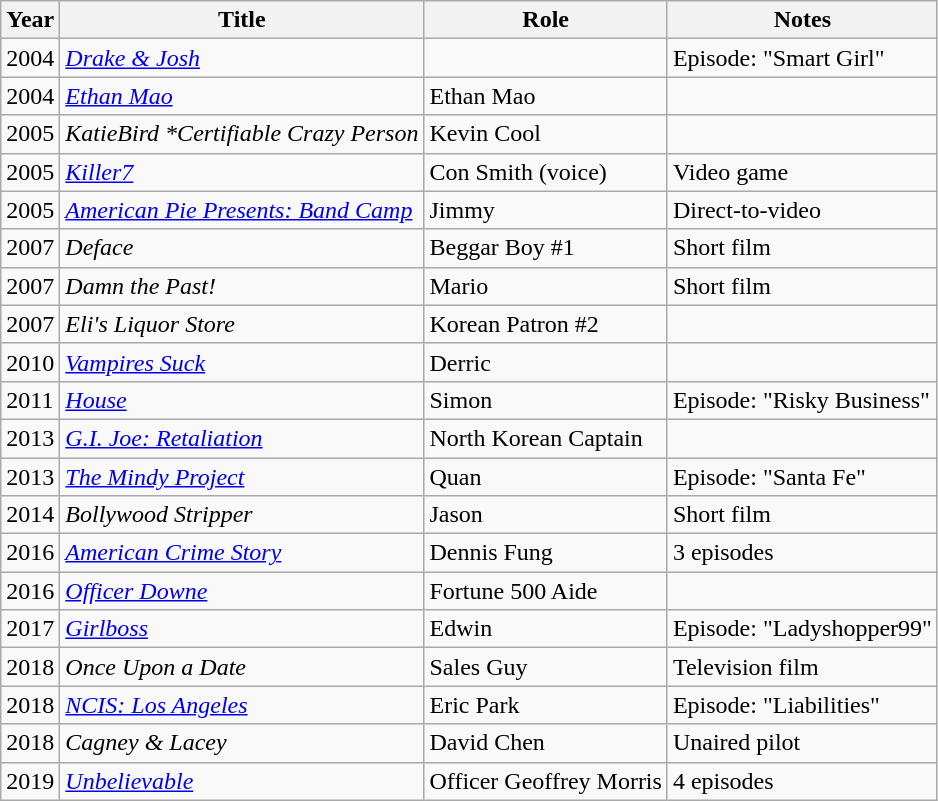<table class="wikitable sortable">
<tr>
<th>Year</th>
<th>Title</th>
<th>Role</th>
<th>Notes</th>
</tr>
<tr>
<td>2004</td>
<td><em><a href='#'>Drake & Josh</a></em></td>
<td></td>
<td>Episode: "Smart Girl"</td>
</tr>
<tr>
<td>2004</td>
<td><em><a href='#'>Ethan Mao</a></em></td>
<td>Ethan Mao</td>
<td></td>
</tr>
<tr>
<td>2005</td>
<td><em>KatieBird *Certifiable Crazy Person</em></td>
<td>Kevin Cool</td>
<td></td>
</tr>
<tr>
<td>2005</td>
<td><em><a href='#'>Killer7</a></em></td>
<td>Con Smith (voice)</td>
<td>Video game</td>
</tr>
<tr>
<td>2005</td>
<td><em><a href='#'>American Pie Presents: Band Camp</a></em></td>
<td>Jimmy</td>
<td>Direct-to-video</td>
</tr>
<tr>
<td>2007</td>
<td><em>Deface</em></td>
<td>Beggar Boy #1</td>
<td>Short film</td>
</tr>
<tr>
<td>2007</td>
<td><em>Damn the Past!</em></td>
<td>Mario</td>
<td>Short film</td>
</tr>
<tr>
<td>2007</td>
<td><em>Eli's Liquor Store</em></td>
<td>Korean Patron #2</td>
<td></td>
</tr>
<tr>
<td>2010</td>
<td><em><a href='#'>Vampires Suck</a></em></td>
<td>Derric</td>
<td></td>
</tr>
<tr>
<td>2011</td>
<td><em><a href='#'>House</a></em></td>
<td>Simon</td>
<td>Episode: "Risky Business"</td>
</tr>
<tr>
<td>2013</td>
<td><em><a href='#'>G.I. Joe: Retaliation</a></em></td>
<td>North Korean Captain</td>
<td></td>
</tr>
<tr>
<td>2013</td>
<td><em><a href='#'>The Mindy Project</a></em></td>
<td>Quan</td>
<td>Episode: "Santa Fe"</td>
</tr>
<tr>
<td>2014</td>
<td><em>Bollywood Stripper</em></td>
<td>Jason</td>
<td>Short film</td>
</tr>
<tr>
<td>2016</td>
<td><em><a href='#'>American Crime Story</a></em></td>
<td>Dennis Fung</td>
<td>3 episodes</td>
</tr>
<tr>
<td>2016</td>
<td><em><a href='#'>Officer Downe</a></em></td>
<td>Fortune 500 Aide</td>
<td></td>
</tr>
<tr>
<td>2017</td>
<td><em><a href='#'>Girlboss</a></em></td>
<td>Edwin</td>
<td>Episode: "Ladyshopper99"</td>
</tr>
<tr>
<td>2018</td>
<td><em>Once Upon a Date</em></td>
<td>Sales Guy</td>
<td>Television film</td>
</tr>
<tr>
<td>2018</td>
<td><em><a href='#'>NCIS: Los Angeles</a></em></td>
<td>Eric Park</td>
<td>Episode: "Liabilities"</td>
</tr>
<tr>
<td>2018</td>
<td><em>Cagney & Lacey</em></td>
<td>David Chen</td>
<td>Unaired pilot</td>
</tr>
<tr>
<td>2019</td>
<td><em><a href='#'>Unbelievable</a></em></td>
<td>Officer Geoffrey Morris</td>
<td>4 episodes</td>
</tr>
</table>
